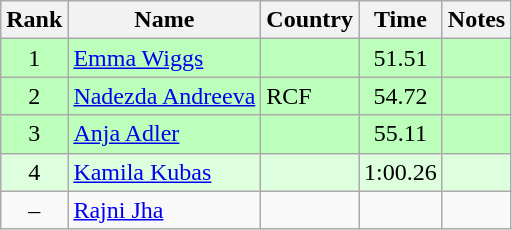<table class="wikitable" style="text-align:center">
<tr>
<th>Rank</th>
<th>Name</th>
<th>Country</th>
<th>Time</th>
<th>Notes</th>
</tr>
<tr bgcolor=bbffbb>
<td>1</td>
<td align="left"><a href='#'>Emma Wiggs</a></td>
<td align="left"></td>
<td>51.51</td>
<td></td>
</tr>
<tr bgcolor=bbffbb>
<td>2</td>
<td align="left"><a href='#'>Nadezda Andreeva</a></td>
<td align="left"> RCF</td>
<td>54.72</td>
<td></td>
</tr>
<tr bgcolor=bbffbb>
<td>3</td>
<td align="left"><a href='#'>Anja Adler</a></td>
<td align="left"></td>
<td>55.11</td>
<td></td>
</tr>
<tr bgcolor=ddffdd>
<td>4</td>
<td align="left"><a href='#'>Kamila Kubas</a></td>
<td align="left"></td>
<td>1:00.26</td>
<td></td>
</tr>
<tr>
<td>–</td>
<td align="left"><a href='#'>Rajni Jha</a></td>
<td align="left"></td>
<td></td>
<td></td>
</tr>
</table>
